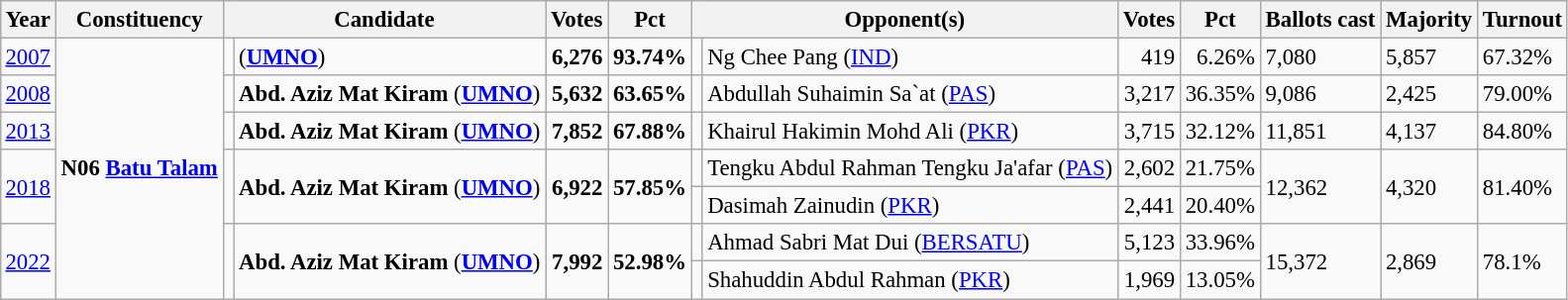<table class="wikitable" style="margin:0.5em ; font-size:95%">
<tr>
<th>Year</th>
<th>Constituency</th>
<th colspan=2>Candidate</th>
<th>Votes</th>
<th>Pct</th>
<th colspan=2>Opponent(s)</th>
<th>Votes</th>
<th>Pct</th>
<th>Ballots cast</th>
<th>Majority</th>
<th>Turnout</th>
</tr>
<tr>
<td><a href='#'>2007</a></td>
<td rowspan=7><strong>N06 <a href='#'>Batu Talam</a></strong></td>
<td></td>
<td> (<a href='#'><strong>UMNO</strong></a>)</td>
<td align="right"><strong>6,276</strong></td>
<td><strong>93.74%</strong></td>
<td></td>
<td>Ng Chee Pang (<a href='#'>IND</a>)</td>
<td align="right">419</td>
<td align=right>6.26%</td>
<td>7,080</td>
<td>5,857</td>
<td>67.32%</td>
</tr>
<tr>
<td><a href='#'>2008</a></td>
<td></td>
<td><strong>Abd. Aziz Mat Kiram</strong> (<a href='#'><strong>UMNO</strong></a>)</td>
<td align="right"><strong>5,632</strong></td>
<td><strong>63.65%</strong></td>
<td></td>
<td>Abdullah Suhaimin Sa`at (<a href='#'>PAS</a>)</td>
<td align="right">3,217</td>
<td>36.35%</td>
<td>9,086</td>
<td>2,425</td>
<td>79.00%</td>
</tr>
<tr>
<td><a href='#'>2013</a></td>
<td></td>
<td><strong>Abd. Aziz Mat Kiram</strong> (<a href='#'><strong>UMNO</strong></a>)</td>
<td align="right"><strong>7,852</strong></td>
<td><strong>67.88%</strong></td>
<td></td>
<td>Khairul Hakimin Mohd Ali (<a href='#'>PKR</a>)</td>
<td align="right">3,715</td>
<td>32.12%</td>
<td>11,851</td>
<td>4,137</td>
<td>84.80%</td>
</tr>
<tr>
<td rowspan=2><a href='#'>2018</a></td>
<td rowspan=2 ></td>
<td rowspan=2><strong>Abd. Aziz Mat Kiram</strong> (<a href='#'><strong>UMNO</strong></a>)</td>
<td rowspan=2 align="right"><strong>6,922</strong></td>
<td rowspan=2><strong>57.85%</strong></td>
<td></td>
<td>Tengku Abdul Rahman Tengku Ja'afar (<a href='#'>PAS</a>)</td>
<td align="right">2,602</td>
<td>21.75%</td>
<td rowspan=2>12,362</td>
<td rowspan=2>4,320</td>
<td rowspan=2>81.40%</td>
</tr>
<tr>
<td></td>
<td>Dasimah Zainudin (<a href='#'>PKR</a>)</td>
<td align="right">2,441</td>
<td>20.40%</td>
</tr>
<tr>
<td rowspan=2><a href='#'>2022</a></td>
<td rowspan=2 ></td>
<td rowspan=2><strong>Abd. Aziz Mat Kiram</strong> (<a href='#'><strong>UMNO</strong></a>)</td>
<td rowspan=2 align="right"><strong>7,992</strong></td>
<td rowspan=2><strong>52.98%</strong></td>
<td bgcolor=></td>
<td>Ahmad Sabri Mat Dui (<a href='#'>BERSATU</a>)</td>
<td align="right">5,123</td>
<td>33.96%</td>
<td rowspan=2>15,372</td>
<td rowspan=2>2,869</td>
<td rowspan=2>78.1%</td>
</tr>
<tr>
<td></td>
<td>Shahuddin Abdul Rahman (<a href='#'>PKR</a>)</td>
<td align="right">1,969</td>
<td>13.05%</td>
</tr>
</table>
